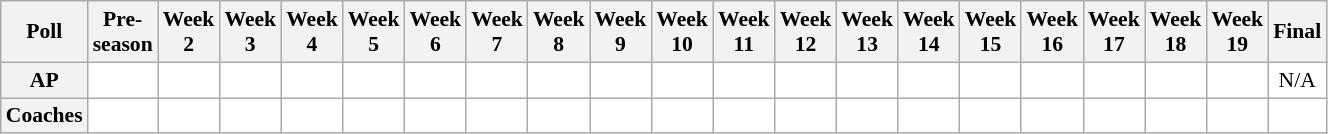<table class="wikitable" style="white-space:nowrap;font-size:90%">
<tr>
<th>Poll</th>
<th>Pre-<br>season</th>
<th>Week<br>2</th>
<th>Week<br>3</th>
<th>Week<br>4</th>
<th>Week<br>5</th>
<th>Week<br>6</th>
<th>Week<br>7</th>
<th>Week<br>8</th>
<th>Week<br>9</th>
<th>Week<br>10</th>
<th>Week<br>11</th>
<th>Week<br>12</th>
<th>Week<br>13</th>
<th>Week<br>14</th>
<th>Week<br>15</th>
<th>Week<br>16</th>
<th>Week<br>17</th>
<th>Week<br>18</th>
<th>Week<br>19</th>
<th>Final</th>
</tr>
<tr style="text-align:center;">
<th>AP</th>
<td style="background:#FFF;"></td>
<td style="background:#FFF;"></td>
<td style="background:#FFF;"></td>
<td style="background:#FFF;"></td>
<td style="background:#FFF;"></td>
<td style="background:#FFF;"></td>
<td style="background:#FFF;"></td>
<td style="background:#FFF;"></td>
<td style="background:#FFF;"></td>
<td style="background:#FFF;"></td>
<td style="background:#FFF;"></td>
<td style="background:#FFF;"></td>
<td style="background:#FFF;"></td>
<td style="background:#FFF;"></td>
<td style="background:#FFF;"></td>
<td style="background:#FFF;"></td>
<td style="background:#FFF;"></td>
<td style="background:#FFF;"></td>
<td style="background:#FFF;"></td>
<td style="background:#FFF;">N/A</td>
</tr>
<tr style="text-align:center;">
<th>Coaches</th>
<td style="background:#FFF;"></td>
<td style="background:#FFF;"></td>
<td style="background:#FFF;"></td>
<td style="background:#FFF;"></td>
<td style="background:#FFF;"></td>
<td style="background:#FFF;"></td>
<td style="background:#FFF;"></td>
<td style="background:#FFF;"></td>
<td style="background:#FFF;"></td>
<td style="background:#FFF;"></td>
<td style="background:#FFF;"></td>
<td style="background:#FFF;"></td>
<td style="background:#FFF;"></td>
<td style="background:#FFF;"></td>
<td style="background:#FFF;"></td>
<td style="background:#FFF;"></td>
<td style="background:#FFF;"></td>
<td style="background:#FFF;"></td>
<td style="background:#FFF;"></td>
<td style="background:#FFF;"></td>
</tr>
</table>
